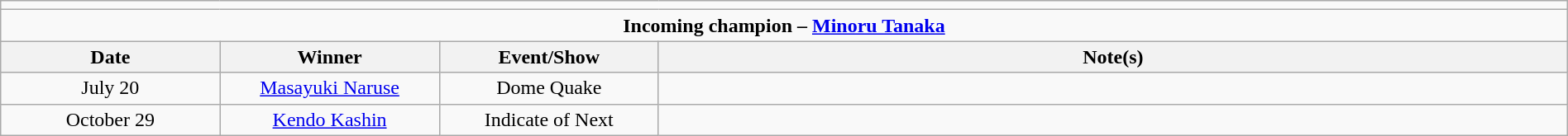<table class="wikitable" style="text-align:center; width:100%;">
<tr>
<td colspan="5"></td>
</tr>
<tr>
<td colspan="5"><strong>Incoming champion – <a href='#'>Minoru Tanaka</a></strong></td>
</tr>
<tr>
<th width=14%>Date</th>
<th width=14%>Winner</th>
<th width=14%>Event/Show</th>
<th width=58%>Note(s)</th>
</tr>
<tr>
<td>July 20</td>
<td><a href='#'>Masayuki Naruse</a></td>
<td>Dome Quake</td>
<td></td>
</tr>
<tr>
<td>October 29</td>
<td><a href='#'>Kendo Kashin</a></td>
<td>Indicate of Next</td>
<td></td>
</tr>
</table>
